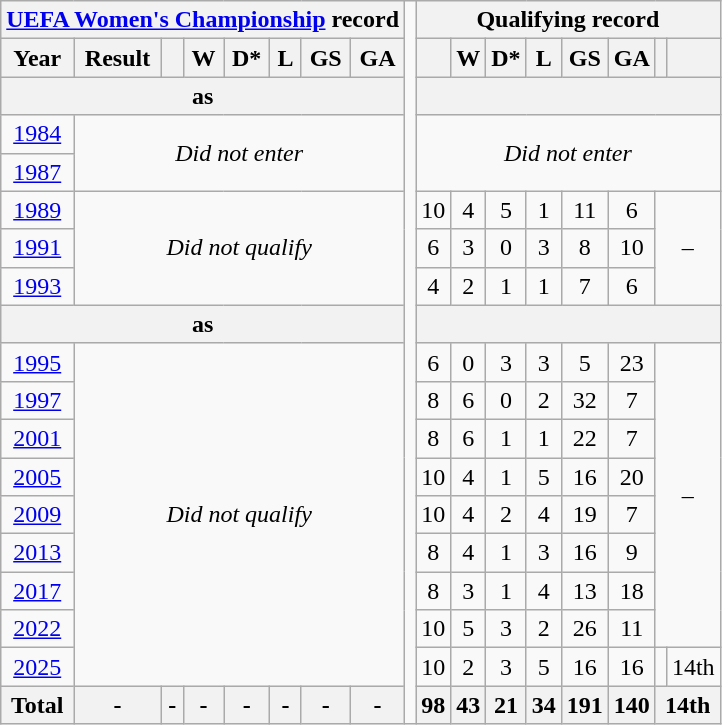<table class="wikitable" style="text-align: center;">
<tr>
<th colspan=8><a href='#'>UEFA Women's Championship</a> record</th>
<td rowspan=19></td>
<th colspan=9>Qualifying record</th>
</tr>
<tr>
<th>Year</th>
<th>Result</th>
<th></th>
<th>W</th>
<th>D*</th>
<th>L</th>
<th>GS</th>
<th>GA<br></th>
<th></th>
<th>W</th>
<th>D*</th>
<th>L</th>
<th>GS</th>
<th>GA</th>
<th></th>
<th></th>
</tr>
<tr>
<th colspan=8>as </th>
<th colspan=8></th>
</tr>
<tr>
<td> <a href='#'>1984</a></td>
<td colspan=7 rowspan=2><em>Did not enter</em></td>
<td colspan=8 rowspan=2><em>Did not enter</em></td>
</tr>
<tr>
<td> <a href='#'>1987</a></td>
</tr>
<tr>
<td> <a href='#'>1989</a></td>
<td colspan=7 rowspan=3><em>Did not qualify</em></td>
<td>10</td>
<td>4</td>
<td>5</td>
<td>1</td>
<td>11</td>
<td>6</td>
<td colspan=2 rowspan=3>–</td>
</tr>
<tr>
<td> <a href='#'>1991</a></td>
<td>6</td>
<td>3</td>
<td>0</td>
<td>3</td>
<td>8</td>
<td>10</td>
</tr>
<tr>
<td> <a href='#'>1993</a></td>
<td>4</td>
<td>2</td>
<td>1</td>
<td>1</td>
<td>7</td>
<td>6</td>
</tr>
<tr>
<th colspan=8>as </th>
<th colspan=8></th>
</tr>
<tr>
<td> <a href='#'>1995</a></td>
<td colspan=7 rowspan=9><em>Did not qualify</em></td>
<td>6</td>
<td>0</td>
<td>3</td>
<td>3</td>
<td>5</td>
<td>23</td>
<td colspan=2 rowspan=8>–</td>
</tr>
<tr>
<td> <a href='#'>1997</a></td>
<td>8</td>
<td>6</td>
<td>0</td>
<td>2</td>
<td>32</td>
<td>7</td>
</tr>
<tr>
<td> <a href='#'>2001</a></td>
<td>8</td>
<td>6</td>
<td>1</td>
<td>1</td>
<td>22</td>
<td>7</td>
</tr>
<tr>
<td> <a href='#'>2005</a></td>
<td>10</td>
<td>4</td>
<td>1</td>
<td>5</td>
<td>16</td>
<td>20</td>
</tr>
<tr>
<td> <a href='#'>2009</a></td>
<td>10</td>
<td>4</td>
<td>2</td>
<td>4</td>
<td>19</td>
<td>7</td>
</tr>
<tr>
<td> <a href='#'>2013</a></td>
<td>8</td>
<td>4</td>
<td>1</td>
<td>3</td>
<td>16</td>
<td>9</td>
</tr>
<tr>
<td> <a href='#'>2017</a></td>
<td>8</td>
<td>3</td>
<td>1</td>
<td>4</td>
<td>13</td>
<td>18</td>
</tr>
<tr>
<td> <a href='#'>2022</a></td>
<td>10</td>
<td>5</td>
<td>3</td>
<td>2</td>
<td>26</td>
<td>11</td>
</tr>
<tr>
<td> <a href='#'>2025</a></td>
<td>10</td>
<td>2</td>
<td>3</td>
<td>5</td>
<td>16</td>
<td>16</td>
<td></td>
<td>14th</td>
</tr>
<tr>
<th>Total</th>
<th>-</th>
<th>-</th>
<th>-</th>
<th>-</th>
<th>-</th>
<th>-</th>
<th>-</th>
<th>98</th>
<th>43</th>
<th>21</th>
<th>34</th>
<th>191</th>
<th>140</th>
<th colspan=2>14th</th>
</tr>
</table>
